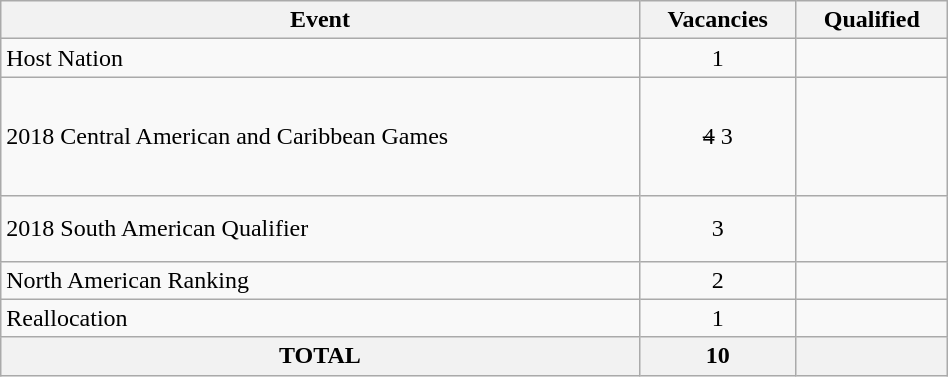<table class="wikitable" width=50%>
<tr>
<th scope="col">Event</th>
<th>Vacancies</th>
<th>Qualified</th>
</tr>
<tr>
<td>Host Nation</td>
<td align="center">1</td>
<td></td>
</tr>
<tr>
<td>2018 Central American and Caribbean Games</td>
<td align="center"><s>4</s> 3</td>
<td><br><br><s><br></s><br></td>
</tr>
<tr>
<td>2018 South American Qualifier</td>
<td align="center">3</td>
<td><br><br></td>
</tr>
<tr>
<td>North American Ranking</td>
<td align="center">2</td>
<td><br></td>
</tr>
<tr>
<td>Reallocation</td>
<td align="center">1</td>
<td></td>
</tr>
<tr>
<th>TOTAL</th>
<th>10</th>
<th></th>
</tr>
</table>
